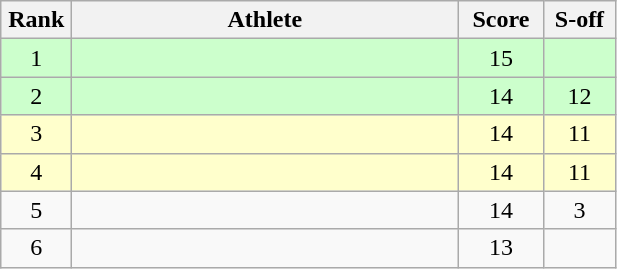<table class="wikitable" style="text-align:center">
<tr>
<th width=40>Rank</th>
<th width=250>Athlete</th>
<th width=50>Score</th>
<th width=40>S-off</th>
</tr>
<tr bgcolor=ccffcc>
<td>1</td>
<td align=left></td>
<td>15</td>
<td></td>
</tr>
<tr bgcolor=ccffcc>
<td>2</td>
<td align=left></td>
<td>14</td>
<td>12</td>
</tr>
<tr bgcolor=ffffcc>
<td>3</td>
<td align=left></td>
<td>14</td>
<td>11</td>
</tr>
<tr bgcolor=ffffcc>
<td>4</td>
<td align=left></td>
<td>14</td>
<td>11</td>
</tr>
<tr>
<td>5</td>
<td align=left></td>
<td>14</td>
<td>3</td>
</tr>
<tr>
<td>6</td>
<td align=left></td>
<td>13</td>
<td></td>
</tr>
</table>
